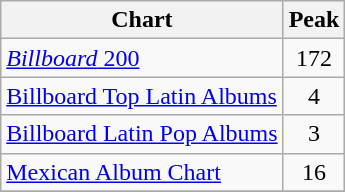<table class="wikitable">
<tr>
<th align="left">Chart</th>
<th>Peak</th>
</tr>
<tr>
<td><a href='#'><em>Billboard</em> 200</a></td>
<td align="center">172</td>
</tr>
<tr>
<td><a href='#'>Billboard Top Latin Albums</a></td>
<td align="center">4</td>
</tr>
<tr>
<td><a href='#'>Billboard Latin Pop Albums</a></td>
<td align="center">3</td>
</tr>
<tr>
<td><a href='#'>Mexican Album Chart</a></td>
<td align="center">16</td>
</tr>
<tr>
</tr>
</table>
